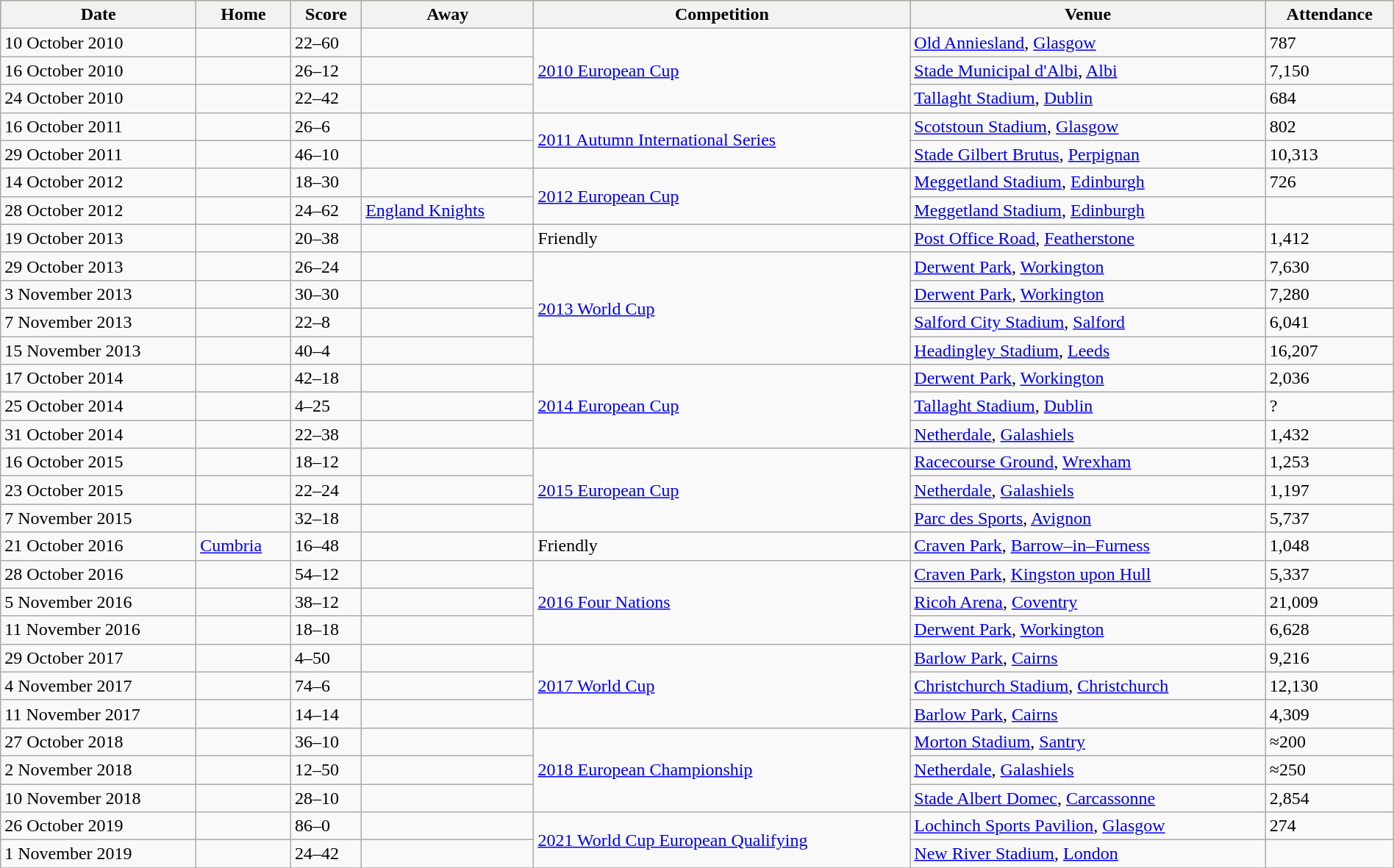<table class="wikitable" width=100%>
<tr bgcolor=#bdb76b>
<th>Date</th>
<th>Home</th>
<th>Score</th>
<th>Away</th>
<th>Competition</th>
<th>Venue</th>
<th>Attendance</th>
</tr>
<tr>
<td>10 October 2010</td>
<td></td>
<td>22–60</td>
<td></td>
<td rowspan=3><a href='#'>2010 European Cup</a></td>
<td> <a href='#'>Old Anniesland</a>, <a href='#'>Glasgow</a></td>
<td>787</td>
</tr>
<tr>
<td>16 October 2010</td>
<td></td>
<td>26–12</td>
<td></td>
<td> <a href='#'>Stade Municipal d'Albi</a>, <a href='#'>Albi</a></td>
<td>7,150</td>
</tr>
<tr>
<td>24 October 2010</td>
<td></td>
<td>22–42</td>
<td></td>
<td> <a href='#'>Tallaght Stadium</a>, <a href='#'>Dublin</a></td>
<td>684</td>
</tr>
<tr>
<td>16 October 2011</td>
<td></td>
<td>26–6</td>
<td></td>
<td rowspan=2><a href='#'>2011 Autumn International Series</a></td>
<td> <a href='#'>Scotstoun Stadium</a>, <a href='#'>Glasgow</a></td>
<td>802</td>
</tr>
<tr>
<td>29 October 2011</td>
<td></td>
<td>46–10</td>
<td></td>
<td> <a href='#'>Stade Gilbert Brutus</a>, <a href='#'>Perpignan</a></td>
<td>10,313</td>
</tr>
<tr>
<td>14 October 2012</td>
<td></td>
<td>18–30</td>
<td></td>
<td rowspan=2><a href='#'>2012 European Cup</a></td>
<td> <a href='#'>Meggetland Stadium</a>, <a href='#'>Edinburgh</a></td>
<td>726</td>
</tr>
<tr>
<td>28 October 2012</td>
<td></td>
<td>24–62</td>
<td><a href='#'>England Knights</a></td>
<td>  <a href='#'>Meggetland Stadium</a>, <a href='#'>Edinburgh</a></td>
<td></td>
</tr>
<tr>
<td>19 October 2013</td>
<td></td>
<td>20–38</td>
<td></td>
<td>Friendly</td>
<td> <a href='#'>Post Office Road</a>, <a href='#'>Featherstone</a></td>
<td>1,412</td>
</tr>
<tr>
<td>29 October 2013</td>
<td></td>
<td>26–24</td>
<td></td>
<td rowspan=4><a href='#'>2013 World Cup</a></td>
<td> <a href='#'>Derwent Park</a>, <a href='#'>Workington</a></td>
<td>7,630</td>
</tr>
<tr>
<td>3 November 2013</td>
<td></td>
<td>30–30</td>
<td></td>
<td> <a href='#'>Derwent Park</a>, <a href='#'>Workington</a></td>
<td>7,280</td>
</tr>
<tr>
<td>7 November 2013</td>
<td></td>
<td>22–8</td>
<td></td>
<td><a href='#'>Salford City Stadium</a>, <a href='#'>Salford</a></td>
<td>6,041</td>
</tr>
<tr>
<td>15 November 2013</td>
<td></td>
<td>40–4</td>
<td></td>
<td> <a href='#'>Headingley Stadium</a>, <a href='#'>Leeds</a></td>
<td>16,207</td>
</tr>
<tr>
<td>17 October 2014</td>
<td></td>
<td>42–18</td>
<td></td>
<td rowspan=3><a href='#'>2014 European Cup</a></td>
<td> <a href='#'>Derwent Park</a>, <a href='#'>Workington</a></td>
<td>2,036</td>
</tr>
<tr>
<td>25 October 2014</td>
<td></td>
<td>4–25</td>
<td></td>
<td> <a href='#'>Tallaght Stadium</a>, <a href='#'>Dublin</a></td>
<td>?</td>
</tr>
<tr>
<td>31 October 2014</td>
<td></td>
<td>22–38</td>
<td></td>
<td> <a href='#'>Netherdale</a>, <a href='#'>Galashiels</a></td>
<td>1,432</td>
</tr>
<tr>
<td>16 October 2015</td>
<td></td>
<td>18–12</td>
<td></td>
<td rowspan=3><a href='#'>2015 European Cup</a></td>
<td> <a href='#'>Racecourse Ground</a>, <a href='#'>Wrexham</a></td>
<td>1,253</td>
</tr>
<tr>
<td>23 October 2015</td>
<td></td>
<td>22–24</td>
<td></td>
<td> <a href='#'>Netherdale</a>, <a href='#'>Galashiels</a></td>
<td>1,197</td>
</tr>
<tr>
<td>7 November 2015</td>
<td></td>
<td>32–18</td>
<td></td>
<td> <a href='#'>Parc des Sports</a>, <a href='#'>Avignon</a></td>
<td>5,737</td>
</tr>
<tr>
<td>21 October 2016</td>
<td> <a href='#'>Cumbria</a></td>
<td>16–48</td>
<td></td>
<td>Friendly</td>
<td> <a href='#'>Craven Park</a>, <a href='#'>Barrow–in–Furness</a></td>
<td>1,048</td>
</tr>
<tr>
<td>28 October 2016</td>
<td></td>
<td>54–12</td>
<td></td>
<td rowspan=3><a href='#'>2016 Four Nations</a></td>
<td> <a href='#'>Craven Park</a>, <a href='#'>Kingston upon Hull</a></td>
<td>5,337</td>
</tr>
<tr>
<td>5 November 2016</td>
<td></td>
<td>38–12</td>
<td></td>
<td> <a href='#'>Ricoh Arena</a>, <a href='#'>Coventry</a></td>
<td>21,009</td>
</tr>
<tr>
<td>11 November 2016</td>
<td></td>
<td>18–18</td>
<td></td>
<td> <a href='#'>Derwent Park</a>, <a href='#'>Workington</a></td>
<td>6,628</td>
</tr>
<tr>
<td>29 October 2017</td>
<td></td>
<td>4–50</td>
<td></td>
<td rowspan=3><a href='#'>2017 World Cup</a></td>
<td> <a href='#'>Barlow Park</a>, <a href='#'>Cairns</a></td>
<td>9,216</td>
</tr>
<tr>
<td>4 November 2017</td>
<td></td>
<td>74–6</td>
<td></td>
<td> <a href='#'>Christchurch Stadium</a>, <a href='#'>Christchurch</a></td>
<td>12,130</td>
</tr>
<tr>
<td>11 November 2017</td>
<td></td>
<td>14–14</td>
<td></td>
<td> <a href='#'>Barlow Park</a>, <a href='#'>Cairns</a></td>
<td>4,309</td>
</tr>
<tr>
<td>27 October 2018</td>
<td></td>
<td>36–10</td>
<td></td>
<td rowspan=3><a href='#'>2018 European Championship</a></td>
<td> <a href='#'>Morton Stadium</a>, <a href='#'>Santry</a></td>
<td>≈200</td>
</tr>
<tr>
<td>2 November 2018</td>
<td></td>
<td>12–50</td>
<td></td>
<td> <a href='#'>Netherdale</a>, <a href='#'>Galashiels</a></td>
<td>≈250</td>
</tr>
<tr>
<td>10 November 2018</td>
<td></td>
<td>28–10</td>
<td></td>
<td> <a href='#'>Stade Albert Domec</a>, <a href='#'>Carcassonne</a></td>
<td>2,854</td>
</tr>
<tr>
<td>26 October 2019</td>
<td></td>
<td>86–0</td>
<td></td>
<td rowspan=2><a href='#'>2021 World Cup European Qualifying</a></td>
<td> <a href='#'>Lochinch Sports Pavilion</a>, <a href='#'>Glasgow</a></td>
<td>274</td>
</tr>
<tr>
<td>1 November 2019</td>
<td></td>
<td>24–42</td>
<td></td>
<td> <a href='#'>New River Stadium</a>, <a href='#'>London</a></td>
<td></td>
</tr>
<tr>
</tr>
</table>
